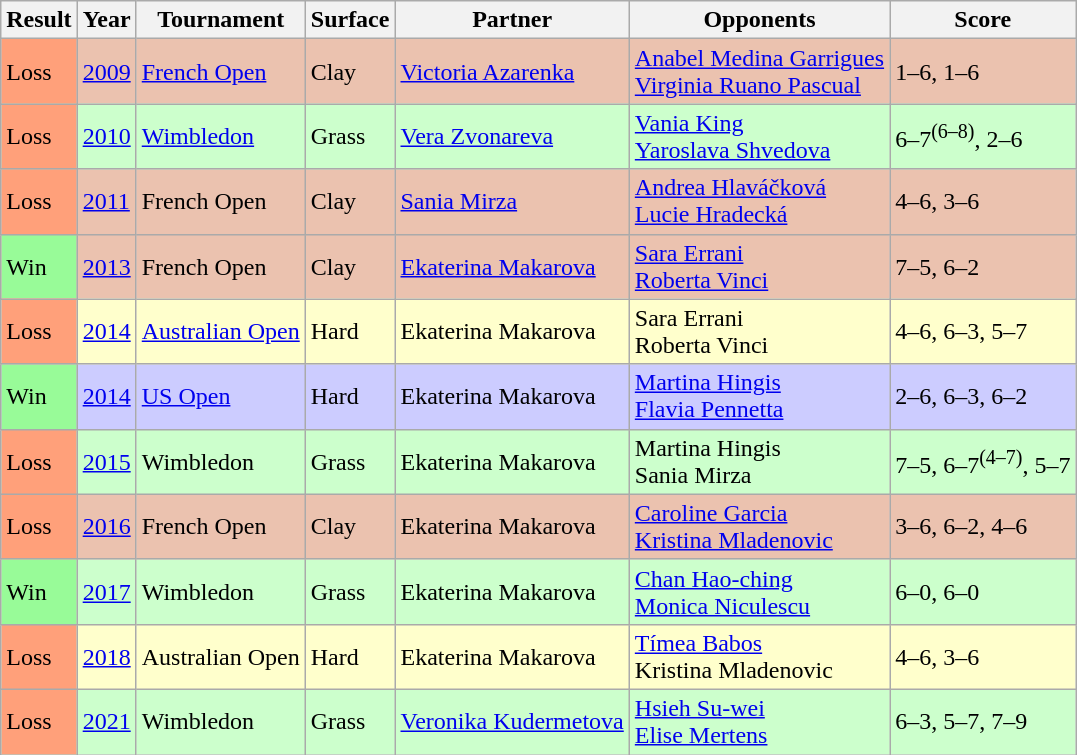<table class="sortable wikitable">
<tr>
<th>Result</th>
<th>Year</th>
<th>Tournament</th>
<th>Surface</th>
<th>Partner</th>
<th>Opponents</th>
<th class=unsortable>Score</th>
</tr>
<tr style=background:#ebc2af>
<td style=background:#ffa07a>Loss</td>
<td><a href='#'>2009</a></td>
<td><a href='#'>French Open</a></td>
<td>Clay</td>
<td> <a href='#'>Victoria Azarenka</a></td>
<td> <a href='#'>Anabel Medina Garrigues</a> <br>  <a href='#'>Virginia Ruano Pascual</a></td>
<td>1–6, 1–6</td>
</tr>
<tr style=background:#cfc>
<td style=background:#ffa07a>Loss</td>
<td><a href='#'>2010</a></td>
<td><a href='#'>Wimbledon</a></td>
<td>Grass</td>
<td> <a href='#'>Vera Zvonareva</a></td>
<td> <a href='#'>Vania King</a> <br>  <a href='#'>Yaroslava Shvedova</a></td>
<td>6–7<sup>(6–8)</sup>, 2–6</td>
</tr>
<tr style=background:#ebc2af>
<td style=background:#ffa07a>Loss</td>
<td><a href='#'>2011</a></td>
<td>French Open</td>
<td>Clay</td>
<td> <a href='#'>Sania Mirza</a></td>
<td> <a href='#'>Andrea Hlaváčková</a> <br>  <a href='#'>Lucie Hradecká</a></td>
<td>4–6, 3–6</td>
</tr>
<tr style=background:#ebc2af>
<td style=background:#98fb98>Win</td>
<td><a href='#'>2013</a></td>
<td>French Open</td>
<td>Clay</td>
<td> <a href='#'>Ekaterina Makarova</a></td>
<td> <a href='#'>Sara Errani</a> <br>  <a href='#'>Roberta Vinci</a></td>
<td>7–5, 6–2</td>
</tr>
<tr bgcolor=ffffcc>
<td style=background:#ffa07a>Loss</td>
<td><a href='#'>2014</a></td>
<td><a href='#'>Australian Open</a></td>
<td>Hard</td>
<td> Ekaterina Makarova</td>
<td> Sara Errani <br>  Roberta Vinci</td>
<td>4–6, 6–3, 5–7</td>
</tr>
<tr bgcolor=CCCCFF>
<td style=background:#98fb98>Win</td>
<td><a href='#'>2014</a></td>
<td><a href='#'>US Open</a></td>
<td>Hard</td>
<td> Ekaterina Makarova</td>
<td> <a href='#'>Martina Hingis</a> <br>  <a href='#'>Flavia Pennetta</a></td>
<td>2–6, 6–3, 6–2</td>
</tr>
<tr bgcolor=CCFFCC>
<td style=background:#ffa07a>Loss</td>
<td><a href='#'>2015</a></td>
<td>Wimbledon</td>
<td>Grass</td>
<td> Ekaterina Makarova</td>
<td> Martina Hingis <br>  Sania Mirza</td>
<td>7–5, 6–7<sup>(4–7)</sup>, 5–7</td>
</tr>
<tr style=background:#ebc2af>
<td style=background:#ffa07a>Loss</td>
<td><a href='#'>2016</a></td>
<td>French Open</td>
<td>Clay</td>
<td> Ekaterina Makarova</td>
<td> <a href='#'>Caroline Garcia</a> <br>  <a href='#'>Kristina Mladenovic</a></td>
<td>3–6, 6–2, 4–6</td>
</tr>
<tr bgcolor=CCFFCC>
<td style=background:#98fb98>Win</td>
<td><a href='#'>2017</a></td>
<td>Wimbledon</td>
<td>Grass</td>
<td> Ekaterina Makarova</td>
<td> <a href='#'>Chan Hao-ching</a> <br>  <a href='#'>Monica Niculescu</a></td>
<td>6–0, 6–0</td>
</tr>
<tr bgcolor=ffffcc>
<td style=background:#ffa07a>Loss</td>
<td><a href='#'>2018</a></td>
<td>Australian Open</td>
<td>Hard</td>
<td> Ekaterina Makarova</td>
<td> <a href='#'>Tímea Babos</a> <br>  Kristina Mladenovic</td>
<td>4–6, 3–6</td>
</tr>
<tr bgcolor=CCFFCC>
<td style=background:#ffa07a>Loss</td>
<td><a href='#'>2021</a></td>
<td>Wimbledon</td>
<td>Grass</td>
<td> <a href='#'>Veronika Kudermetova</a></td>
<td> <a href='#'>Hsieh Su-wei</a> <br>  <a href='#'>Elise Mertens</a></td>
<td>6–3, 5–7, 7–9</td>
</tr>
</table>
